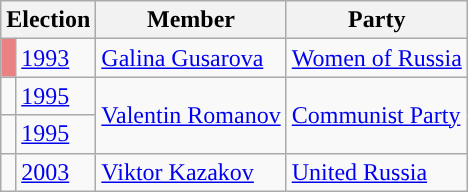<table class="wikitable">
<tr>
<th colspan="2">Election</th>
<th>Member</th>
<th>Party</th>
</tr>
<tr>
<td style="background-color:#E98282"></td>
<td><a href='#'>1993</a></td>
<td><a href='#'>Galina Gusarova</a></td>
<td><a href='#'>Women of Russia</a></td>
</tr>
<tr>
<td style="background-color:"></td>
<td><a href='#'>1995</a></td>
<td rowspan=2><a href='#'>Valentin Romanov</a></td>
<td rowspan=2><a href='#'>Communist Party</a></td>
</tr>
<tr>
<td style="background-color:"></td>
<td><a href='#'>1995</a></td>
</tr>
<tr>
<td style="background-color:"></td>
<td><a href='#'>2003</a></td>
<td><a href='#'>Viktor Kazakov</a></td>
<td><a href='#'>United Russia</a></td>
</tr>
</table>
